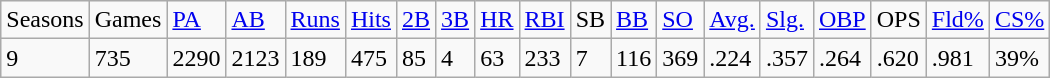<table class="wikitable">
<tr>
<td>Seasons</td>
<td>Games</td>
<td><a href='#'>PA</a></td>
<td><a href='#'>AB</a></td>
<td><a href='#'>Runs</a></td>
<td><a href='#'>Hits</a></td>
<td><a href='#'>2B</a></td>
<td><a href='#'>3B</a></td>
<td><a href='#'>HR</a></td>
<td><a href='#'>RBI</a></td>
<td>SB</td>
<td><a href='#'>BB</a></td>
<td><a href='#'>SO</a></td>
<td><a href='#'>Avg.</a></td>
<td><a href='#'>Slg.</a></td>
<td><a href='#'>OBP</a></td>
<td>OPS</td>
<td><a href='#'>Fld%</a></td>
<td><a href='#'>CS%</a></td>
</tr>
<tr>
<td>9</td>
<td>735</td>
<td>2290</td>
<td>2123</td>
<td>189</td>
<td>475</td>
<td>85</td>
<td>4</td>
<td>63</td>
<td>233</td>
<td>7</td>
<td>116</td>
<td>369</td>
<td>.224</td>
<td>.357</td>
<td>.264</td>
<td>.620</td>
<td>.981</td>
<td>39%</td>
</tr>
</table>
